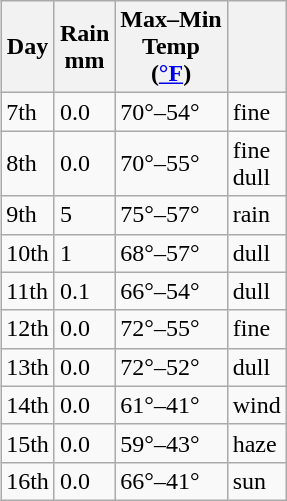<table class="wikitable" align=right style="margin:0 0 1em 1em">
<tr>
<th>Day</th>
<th>Rain<br>mm</th>
<th>Max–Min<br>Temp<br>(<a href='#'>°F</a>)</th>
<th></th>
</tr>
<tr>
<td>7th</td>
<td>0.0</td>
<td>70°–54°</td>
<td>fine</td>
</tr>
<tr>
<td>8th</td>
<td>0.0</td>
<td>70°–55°</td>
<td>fine<br>dull</td>
</tr>
<tr>
<td>9th</td>
<td>5</td>
<td>75°–57°</td>
<td>rain</td>
</tr>
<tr>
<td>10th</td>
<td>1</td>
<td>68°–57°</td>
<td>dull</td>
</tr>
<tr>
<td>11th</td>
<td>0.1</td>
<td>66°–54°</td>
<td>dull</td>
</tr>
<tr>
<td>12th</td>
<td>0.0</td>
<td>72°–55°</td>
<td>fine</td>
</tr>
<tr>
<td>13th</td>
<td>0.0</td>
<td>72°–52°</td>
<td>dull</td>
</tr>
<tr>
<td>14th</td>
<td>0.0</td>
<td>61°–41°</td>
<td>wind</td>
</tr>
<tr>
<td>15th</td>
<td>0.0</td>
<td>59°–43°</td>
<td>haze</td>
</tr>
<tr>
<td>16th</td>
<td>0.0</td>
<td>66°–41°</td>
<td>sun</td>
</tr>
</table>
